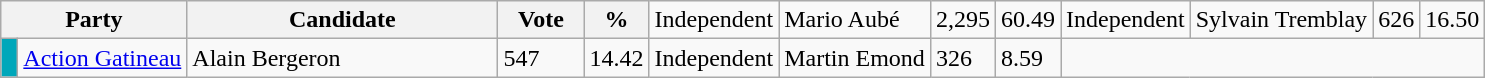<table class="wikitable">
<tr>
<th bgcolor="#DDDDFF" width="100px" colspan="2">Party</th>
<th bgcolor="#DDDDFF" width="200px">Candidate</th>
<th bgcolor="#DDDDFF" width="50px">Vote</th>
<th bgcolor="#DDDDFF" width="30px">%<br></th>
<td>Independent</td>
<td>Mario Aubé</td>
<td>2,295</td>
<td>60.49<br></td>
<td>Independent</td>
<td>Sylvain Tremblay</td>
<td>626</td>
<td>16.50</td>
</tr>
<tr>
<td bgcolor=#00a7ba> </td>
<td><a href='#'>Action Gatineau</a></td>
<td>Alain Bergeron</td>
<td>547</td>
<td>14.42<br></td>
<td>Independent</td>
<td>Martin Emond</td>
<td>326</td>
<td>8.59</td>
</tr>
</table>
